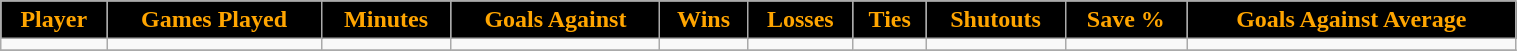<table class="wikitable" width="80%">
<tr align="center"  style="background:black;color:orange;">
<td><strong>Player</strong></td>
<td><strong>Games Played</strong></td>
<td><strong>Minutes</strong></td>
<td><strong>Goals Against</strong></td>
<td><strong>Wins</strong></td>
<td><strong>Losses</strong></td>
<td><strong>Ties</strong></td>
<td><strong>Shutouts</strong></td>
<td><strong>Save %</strong></td>
<td><strong>Goals Against Average</strong></td>
</tr>
<tr align="center" bgcolor="">
<td></td>
<td></td>
<td></td>
<td></td>
<td></td>
<td></td>
<td></td>
<td></td>
<td></td>
<td></td>
</tr>
<tr align="center" bgcolor="">
</tr>
</table>
